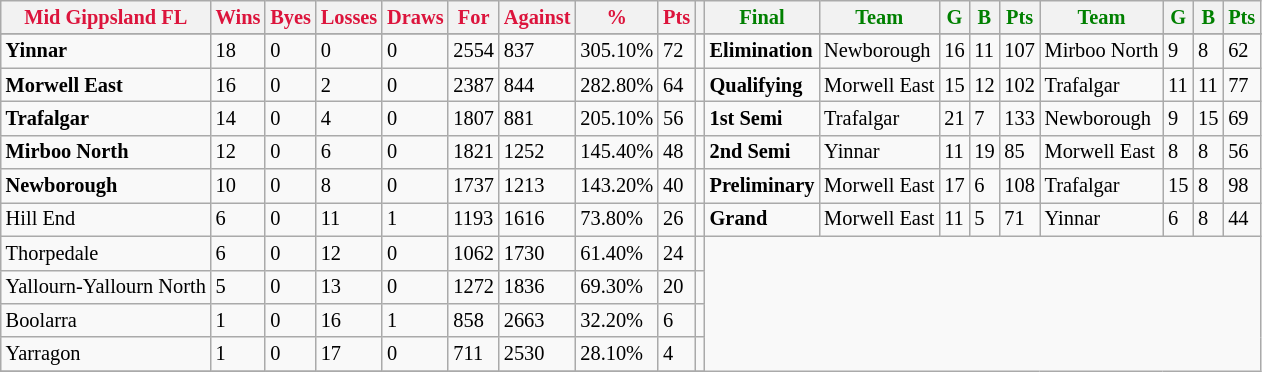<table style="font-size: 85%; text-align: left;" class="wikitable">
<tr>
<th style="color:crimson">Mid Gippsland FL</th>
<th style="color:crimson">Wins</th>
<th style="color:crimson">Byes</th>
<th style="color:crimson">Losses</th>
<th style="color:crimson">Draws</th>
<th style="color:crimson">For</th>
<th style="color:crimson">Against</th>
<th style="color:crimson">%</th>
<th style="color:crimson">Pts</th>
<th></th>
<th style="color:green">Final</th>
<th style="color:green">Team</th>
<th style="color:green">G</th>
<th style="color:green">B</th>
<th style="color:green">Pts</th>
<th style="color:green">Team</th>
<th style="color:green">G</th>
<th style="color:green">B</th>
<th style="color:green">Pts</th>
</tr>
<tr>
</tr>
<tr>
</tr>
<tr>
<td><strong>	Yinnar	</strong></td>
<td>18</td>
<td>0</td>
<td>0</td>
<td>0</td>
<td>2554</td>
<td>837</td>
<td>305.10%</td>
<td>72</td>
<td></td>
<td><strong>Elimination</strong></td>
<td>Newborough</td>
<td>16</td>
<td>11</td>
<td>107</td>
<td>Mirboo North</td>
<td>9</td>
<td>8</td>
<td>62</td>
</tr>
<tr>
<td><strong>	Morwell East	</strong></td>
<td>16</td>
<td>0</td>
<td>2</td>
<td>0</td>
<td>2387</td>
<td>844</td>
<td>282.80%</td>
<td>64</td>
<td></td>
<td><strong>Qualifying</strong></td>
<td>Morwell East</td>
<td>15</td>
<td>12</td>
<td>102</td>
<td>Trafalgar</td>
<td>11</td>
<td>11</td>
<td>77</td>
</tr>
<tr>
<td><strong>	Trafalgar	</strong></td>
<td>14</td>
<td>0</td>
<td>4</td>
<td>0</td>
<td>1807</td>
<td>881</td>
<td>205.10%</td>
<td>56</td>
<td></td>
<td><strong>1st Semi</strong></td>
<td>Trafalgar</td>
<td>21</td>
<td>7</td>
<td>133</td>
<td>Newborough</td>
<td>9</td>
<td>15</td>
<td>69</td>
</tr>
<tr>
<td><strong>	Mirboo North	</strong></td>
<td>12</td>
<td>0</td>
<td>6</td>
<td>0</td>
<td>1821</td>
<td>1252</td>
<td>145.40%</td>
<td>48</td>
<td></td>
<td><strong>2nd Semi</strong></td>
<td>Yinnar</td>
<td>11</td>
<td>19</td>
<td>85</td>
<td>Morwell East</td>
<td>8</td>
<td>8</td>
<td>56</td>
</tr>
<tr>
<td><strong>	Newborough	</strong></td>
<td>10</td>
<td>0</td>
<td>8</td>
<td>0</td>
<td>1737</td>
<td>1213</td>
<td>143.20%</td>
<td>40</td>
<td></td>
<td><strong>Preliminary</strong></td>
<td>Morwell East</td>
<td>17</td>
<td>6</td>
<td>108</td>
<td>Trafalgar</td>
<td>15</td>
<td>8</td>
<td>98</td>
</tr>
<tr>
<td>Hill End</td>
<td>6</td>
<td>0</td>
<td>11</td>
<td>1</td>
<td>1193</td>
<td>1616</td>
<td>73.80%</td>
<td>26</td>
<td></td>
<td><strong>Grand</strong></td>
<td>Morwell East</td>
<td>11</td>
<td>5</td>
<td>71</td>
<td>Yinnar</td>
<td>6</td>
<td>8</td>
<td>44</td>
</tr>
<tr>
<td>Thorpedale</td>
<td>6</td>
<td>0</td>
<td>12</td>
<td>0</td>
<td>1062</td>
<td>1730</td>
<td>61.40%</td>
<td>24</td>
<td></td>
</tr>
<tr>
<td>Yallourn-Yallourn North</td>
<td>5</td>
<td>0</td>
<td>13</td>
<td>0</td>
<td>1272</td>
<td>1836</td>
<td>69.30%</td>
<td>20</td>
<td></td>
</tr>
<tr>
<td>Boolarra</td>
<td>1</td>
<td>0</td>
<td>16</td>
<td>1</td>
<td>858</td>
<td>2663</td>
<td>32.20%</td>
<td>6</td>
<td></td>
</tr>
<tr>
<td>Yarragon</td>
<td>1</td>
<td>0</td>
<td>17</td>
<td>0</td>
<td>711</td>
<td>2530</td>
<td>28.10%</td>
<td>4</td>
<td></td>
</tr>
<tr>
</tr>
</table>
